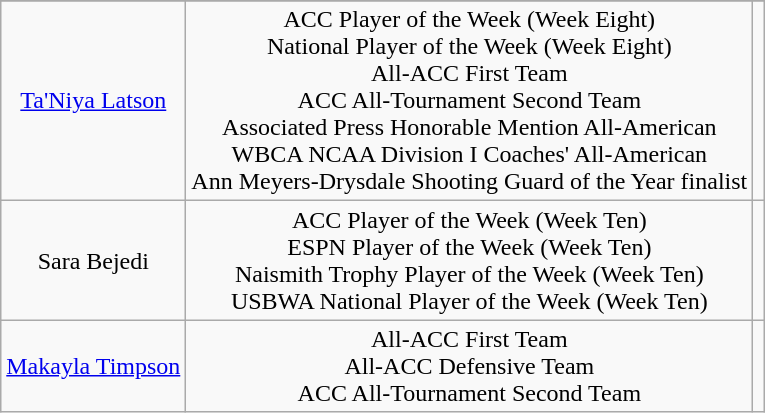<table class="wikitable sortable" style="text-align: center">
<tr align=center>
</tr>
<tr>
<td><a href='#'>Ta'Niya Latson</a></td>
<td>ACC Player of the Week (Week Eight)<br>National Player of the Week (Week Eight)<br>All-ACC First Team<br>ACC All-Tournament Second Team<br>Associated Press Honorable Mention All-American<br>WBCA NCAA Division I Coaches' All-American<br>Ann Meyers-Drysdale Shooting Guard of the Year finalist</td>
<td></td>
</tr>
<tr>
<td>Sara Bejedi</td>
<td>ACC Player of the Week (Week Ten)<br>ESPN Player of the Week (Week Ten)<br>Naismith Trophy Player of the Week (Week Ten)<br>USBWA National Player of the Week (Week Ten)</td>
<td></td>
</tr>
<tr>
<td><a href='#'>Makayla Timpson</a></td>
<td>All-ACC First Team<br>All-ACC Defensive Team<br>ACC All-Tournament Second Team</td>
<td></td>
</tr>
</table>
